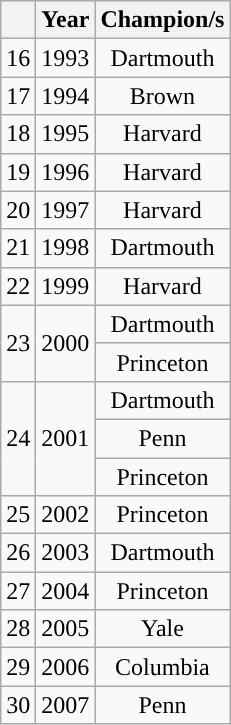<table class="wikitable sortable" style="text-align:center">
<tr>
<th></th>
<th>Year</th>
<th>Champion/s</th>
</tr>
<tr>
<td>16</td>
<td>1993</td>
<td>Dartmouth </td>
</tr>
<tr>
<td>17</td>
<td>1994</td>
<td>Brown </td>
</tr>
<tr>
<td>18</td>
<td>1995</td>
<td>Harvard </td>
</tr>
<tr>
<td>19</td>
<td>1996</td>
<td>Harvard </td>
</tr>
<tr>
<td>20</td>
<td>1997</td>
<td>Harvard </td>
</tr>
<tr>
<td>21</td>
<td>1998</td>
<td>Dartmouth </td>
</tr>
<tr>
<td>22</td>
<td>1999</td>
<td>Harvard </td>
</tr>
<tr>
<td rowspan=2>23</td>
<td rowspan=2>2000</td>
<td>Dartmouth </td>
</tr>
<tr>
<td>Princeton </td>
</tr>
<tr>
<td rowspan=3>24</td>
<td rowspan=3>2001</td>
<td>Dartmouth </td>
</tr>
<tr>
<td>Penn </td>
</tr>
<tr>
<td>Princeton  </td>
</tr>
<tr>
<td>25</td>
<td>2002</td>
<td>Princeton </td>
</tr>
<tr>
<td>26</td>
<td>2003</td>
<td>Dartmouth </td>
</tr>
<tr>
<td>27</td>
<td>2004</td>
<td>Princeton </td>
</tr>
<tr>
<td>28</td>
<td>2005</td>
<td>Yale </td>
</tr>
<tr>
<td>29</td>
<td>2006</td>
<td>Columbia </td>
</tr>
<tr>
<td>30</td>
<td>2007</td>
<td>Penn </td>
</tr>
</table>
